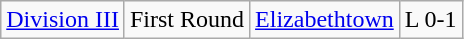<table class="wikitable">
<tr>
<td rowspan="1"><a href='#'>Division III</a></td>
<td>First Round</td>
<td><a href='#'>Elizabethtown</a></td>
<td>L 0-1</td>
</tr>
</table>
